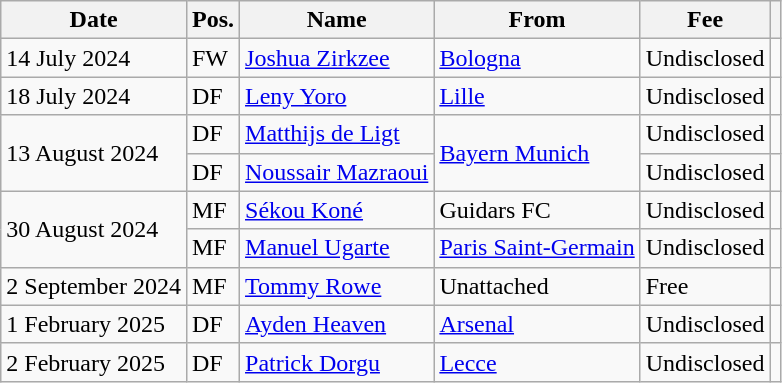<table class="wikitable">
<tr>
<th>Date</th>
<th>Pos.</th>
<th>Name</th>
<th>From</th>
<th>Fee</th>
<th></th>
</tr>
<tr>
<td>14 July 2024</td>
<td>FW</td>
<td> <a href='#'>Joshua Zirkzee</a></td>
<td> <a href='#'>Bologna</a></td>
<td>Undisclosed</td>
<td></td>
</tr>
<tr>
<td>18 July 2024</td>
<td>DF</td>
<td> <a href='#'>Leny Yoro</a></td>
<td> <a href='#'>Lille</a></td>
<td>Undisclosed</td>
<td></td>
</tr>
<tr>
<td rowspan="2">13 August 2024</td>
<td>DF</td>
<td> <a href='#'>Matthijs de Ligt</a></td>
<td rowspan="2"> <a href='#'>Bayern Munich</a></td>
<td>Undisclosed</td>
<td></td>
</tr>
<tr>
<td>DF</td>
<td> <a href='#'>Noussair Mazraoui</a></td>
<td>Undisclosed</td>
<td></td>
</tr>
<tr>
<td rowspan="2">30 August 2024</td>
<td>MF</td>
<td> <a href='#'>Sékou Koné</a></td>
<td> Guidars FC</td>
<td>Undisclosed</td>
<td></td>
</tr>
<tr>
<td>MF</td>
<td> <a href='#'>Manuel Ugarte</a></td>
<td> <a href='#'>Paris Saint-Germain</a></td>
<td>Undisclosed</td>
<td></td>
</tr>
<tr>
<td>2 September 2024</td>
<td>MF</td>
<td> <a href='#'>Tommy Rowe</a></td>
<td>Unattached</td>
<td>Free</td>
<td></td>
</tr>
<tr>
<td>1 February 2025</td>
<td>DF</td>
<td> <a href='#'>Ayden Heaven</a></td>
<td> <a href='#'>Arsenal</a></td>
<td>Undisclosed</td>
<td></td>
</tr>
<tr>
<td>2 February 2025</td>
<td>DF</td>
<td> <a href='#'>Patrick Dorgu</a></td>
<td> <a href='#'>Lecce</a></td>
<td>Undisclosed</td>
<td></td>
</tr>
</table>
